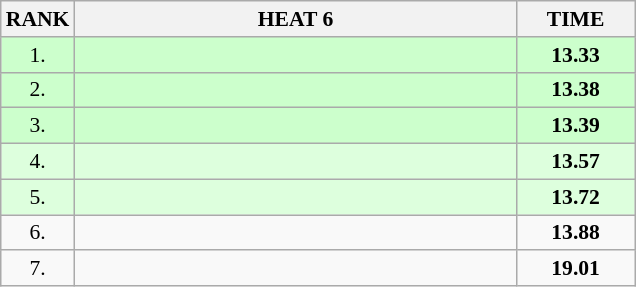<table class="wikitable" style="border-collapse: collapse; font-size: 90%;">
<tr>
<th>RANK</th>
<th style="width: 20em">HEAT 6</th>
<th style="width: 5em">TIME</th>
</tr>
<tr style="background:#ccffcc;">
<td align="center">1.</td>
<td></td>
<td align="center"><strong>13.33</strong></td>
</tr>
<tr style="background:#ccffcc;">
<td align="center">2.</td>
<td></td>
<td align="center"><strong>13.38</strong></td>
</tr>
<tr style="background:#ccffcc;">
<td align="center">3.</td>
<td></td>
<td align="center"><strong>13.39</strong></td>
</tr>
<tr style="background:#ddffdd;">
<td align="center">4.</td>
<td></td>
<td align="center"><strong>13.57</strong></td>
</tr>
<tr style="background:#ddffdd;">
<td align="center">5.</td>
<td></td>
<td align="center"><strong>13.72</strong></td>
</tr>
<tr>
<td align="center">6.</td>
<td></td>
<td align="center"><strong>13.88</strong></td>
</tr>
<tr>
<td align="center">7.</td>
<td></td>
<td align="center"><strong>19.01</strong></td>
</tr>
</table>
